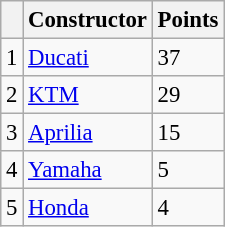<table class="wikitable" style="font-size: 95%;">
<tr>
<th></th>
<th>Constructor</th>
<th>Points</th>
</tr>
<tr>
<td align=center>1</td>
<td> <a href='#'>Ducati</a></td>
<td align=left>37</td>
</tr>
<tr>
<td align=center>2</td>
<td> <a href='#'>KTM</a></td>
<td align=left>29</td>
</tr>
<tr>
<td align=center>3</td>
<td> <a href='#'>Aprilia</a></td>
<td align=left>15</td>
</tr>
<tr>
<td align=center>4</td>
<td> <a href='#'>Yamaha</a></td>
<td align=left>5</td>
</tr>
<tr>
<td align=center>5</td>
<td> <a href='#'>Honda</a></td>
<td align=left>4</td>
</tr>
</table>
